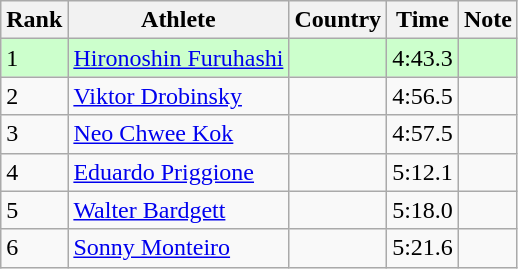<table class="wikitable sortable">
<tr>
<th>Rank</th>
<th>Athlete</th>
<th>Country</th>
<th>Time</th>
<th>Note</th>
</tr>
<tr bgcolor=#CCFFCC>
<td>1</td>
<td><a href='#'>Hironoshin Furuhashi</a></td>
<td></td>
<td>4:43.3</td>
<td></td>
</tr>
<tr>
<td>2</td>
<td><a href='#'>Viktor Drobinsky</a></td>
<td></td>
<td>4:56.5</td>
<td></td>
</tr>
<tr>
<td>3</td>
<td><a href='#'>Neo Chwee Kok</a></td>
<td></td>
<td>4:57.5</td>
<td></td>
</tr>
<tr>
<td>4</td>
<td><a href='#'>Eduardo Priggione</a></td>
<td></td>
<td>5:12.1</td>
<td></td>
</tr>
<tr>
<td>5</td>
<td><a href='#'>Walter Bardgett</a></td>
<td></td>
<td>5:18.0</td>
<td></td>
</tr>
<tr>
<td>6</td>
<td><a href='#'>Sonny Monteiro</a></td>
<td></td>
<td>5:21.6</td>
<td></td>
</tr>
</table>
